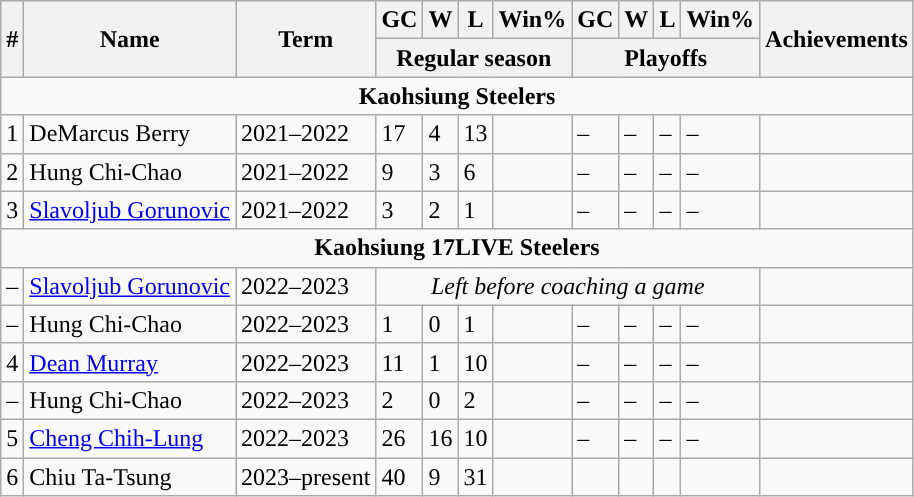<table class="wikitable sortable">
<tr>
<th rowspan="2">#</th>
<th rowspan="2">Name</th>
<th rowspan="2">Term</th>
<th>GC</th>
<th>W</th>
<th>L</th>
<th>Win%</th>
<th>GC</th>
<th>W</th>
<th>L</th>
<th>Win%</th>
<th rowspan="2" class=unsortable>Achievements</th>
</tr>
<tr class="unsortable">
<th colspan="4">Regular season</th>
<th colspan="4">Playoffs</th>
</tr>
<tr>
<td align=center colspan="15"><strong>Kaohsiung Steelers</strong></td>
</tr>
<tr>
<td align=center>1</td>
<td>DeMarcus Berry</td>
<td>2021–2022</td>
<td>17</td>
<td>4</td>
<td>13</td>
<td></td>
<td>–</td>
<td>–</td>
<td>–</td>
<td>–</td>
<td></td>
</tr>
<tr>
<td align=center>2</td>
<td>Hung Chi-Chao</td>
<td>2021–2022</td>
<td>9</td>
<td>3</td>
<td>6</td>
<td></td>
<td>–</td>
<td>–</td>
<td>–</td>
<td>–</td>
<td></td>
</tr>
<tr>
<td align=center>3</td>
<td><a href='#'>Slavoljub Gorunovic</a></td>
<td>2021–2022</td>
<td>3</td>
<td>2</td>
<td>1</td>
<td></td>
<td>–</td>
<td>–</td>
<td>–</td>
<td>–</td>
<td></td>
</tr>
<tr>
<td align=center colspan="15"><strong>Kaohsiung 17LIVE Steelers</strong></td>
</tr>
<tr>
<td align=center>–</td>
<td><a href='#'>Slavoljub Gorunovic</a></td>
<td>2022–2023</td>
<td colspan=8 align="center"><em>Left before coaching a game</em></td>
<td></td>
</tr>
<tr>
<td align=center>–</td>
<td>Hung Chi-Chao</td>
<td>2022–2023</td>
<td>1</td>
<td>0</td>
<td>1</td>
<td></td>
<td>–</td>
<td>–</td>
<td>–</td>
<td>–</td>
<td></td>
</tr>
<tr>
<td align=center>4</td>
<td><a href='#'>Dean Murray</a></td>
<td>2022–2023</td>
<td>11</td>
<td>1</td>
<td>10</td>
<td></td>
<td>–</td>
<td>–</td>
<td>–</td>
<td>–</td>
<td></td>
</tr>
<tr>
<td align=center>–</td>
<td>Hung Chi-Chao</td>
<td>2022–2023</td>
<td>2</td>
<td>0</td>
<td>2</td>
<td></td>
<td>–</td>
<td>–</td>
<td>–</td>
<td>–</td>
<td></td>
</tr>
<tr>
<td align=center>5</td>
<td><a href='#'>Cheng Chih-Lung</a></td>
<td>2022–2023</td>
<td>26</td>
<td>16</td>
<td>10</td>
<td></td>
<td>–</td>
<td>–</td>
<td>–</td>
<td>–</td>
<td></td>
</tr>
<tr>
<td align=center>6</td>
<td>Chiu Ta-Tsung</td>
<td>2023–present</td>
<td>40</td>
<td>9</td>
<td>31</td>
<td></td>
<td></td>
<td></td>
<td></td>
<td></td>
<td></td>
</tr>
</table>
